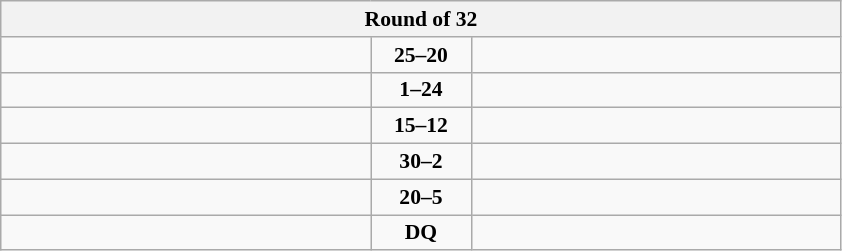<table class="wikitable" style="text-align: center; font-size:90% ">
<tr>
<th colspan=3>Round of 32</th>
</tr>
<tr>
<td align=left width="240"><strong></strong></td>
<td align=center width="60"><strong>25–20</strong></td>
<td align=left width="240"></td>
</tr>
<tr>
<td align=left></td>
<td align=center><strong>1–24</strong></td>
<td align=left><strong></strong></td>
</tr>
<tr>
<td align=left><strong></strong></td>
<td align=center><strong>15–12</strong></td>
<td align=left></td>
</tr>
<tr>
<td align=left><strong></strong></td>
<td align=center><strong>30–2</strong></td>
<td align=left></td>
</tr>
<tr>
<td align=left><strong></strong></td>
<td align=center><strong>20–5</strong></td>
<td align=left></td>
</tr>
<tr>
<td align=left></td>
<td align=center><strong>DQ</strong></td>
<td align=left><strong></strong></td>
</tr>
</table>
